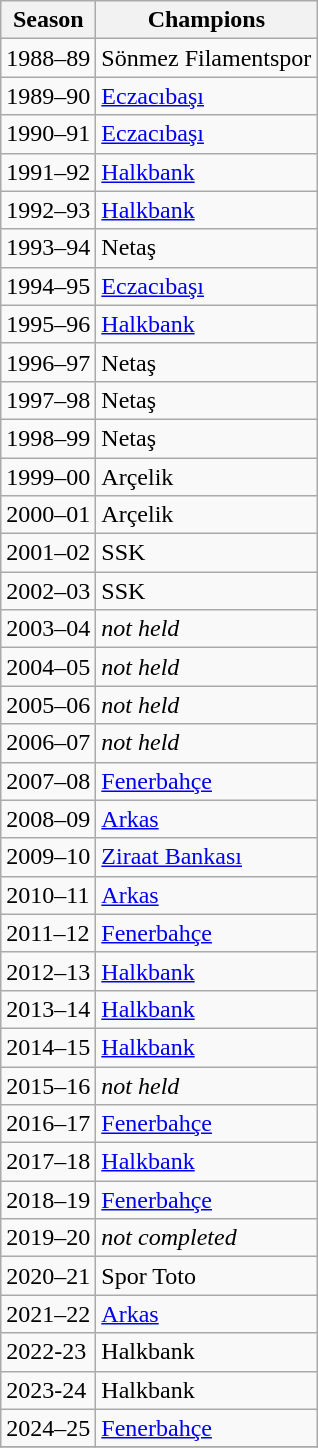<table class="wikitable">
<tr>
<th>Season</th>
<th>Champions</th>
</tr>
<tr>
<td>1988–89</td>
<td>Sönmez Filamentspor</td>
</tr>
<tr>
<td>1989–90</td>
<td><a href='#'>Eczacıbaşı</a></td>
</tr>
<tr>
<td>1990–91</td>
<td><a href='#'>Eczacıbaşı</a></td>
</tr>
<tr>
<td>1991–92</td>
<td><a href='#'>Halkbank</a></td>
</tr>
<tr>
<td>1992–93</td>
<td><a href='#'>Halkbank</a></td>
</tr>
<tr>
<td>1993–94</td>
<td>Netaş</td>
</tr>
<tr>
<td>1994–95</td>
<td><a href='#'>Eczacıbaşı</a></td>
</tr>
<tr>
<td>1995–96</td>
<td><a href='#'>Halkbank</a></td>
</tr>
<tr>
<td>1996–97</td>
<td>Netaş</td>
</tr>
<tr>
<td>1997–98</td>
<td>Netaş</td>
</tr>
<tr>
<td>1998–99</td>
<td>Netaş</td>
</tr>
<tr>
<td>1999–00</td>
<td>Arçelik</td>
</tr>
<tr>
<td>2000–01</td>
<td>Arçelik</td>
</tr>
<tr>
<td>2001–02</td>
<td>SSK</td>
</tr>
<tr>
<td>2002–03</td>
<td>SSK</td>
</tr>
<tr>
<td>2003–04</td>
<td><em>not held</em></td>
</tr>
<tr>
<td>2004–05</td>
<td><em>not held</em></td>
</tr>
<tr>
<td>2005–06</td>
<td><em>not held</em></td>
</tr>
<tr>
<td>2006–07</td>
<td><em>not held</em></td>
</tr>
<tr>
<td>2007–08</td>
<td><a href='#'>Fenerbahçe</a></td>
</tr>
<tr>
<td>2008–09</td>
<td><a href='#'>Arkas</a></td>
</tr>
<tr>
<td>2009–10</td>
<td><a href='#'>Ziraat Bankası</a></td>
</tr>
<tr>
<td>2010–11</td>
<td><a href='#'>Arkas</a></td>
</tr>
<tr>
<td>2011–12</td>
<td><a href='#'>Fenerbahçe</a></td>
</tr>
<tr>
<td>2012–13</td>
<td><a href='#'>Halkbank</a></td>
</tr>
<tr>
<td>2013–14</td>
<td><a href='#'>Halkbank</a></td>
</tr>
<tr>
<td>2014–15</td>
<td><a href='#'>Halkbank</a></td>
</tr>
<tr>
<td>2015–16</td>
<td><em>not held</em></td>
</tr>
<tr>
<td>2016–17</td>
<td><a href='#'>Fenerbahçe</a></td>
</tr>
<tr>
<td>2017–18</td>
<td><a href='#'>Halkbank</a></td>
</tr>
<tr>
<td>2018–19</td>
<td><a href='#'>Fenerbahçe</a></td>
</tr>
<tr>
<td>2019–20</td>
<td><em>not completed</em></td>
</tr>
<tr>
<td>2020–21</td>
<td>Spor Toto</td>
</tr>
<tr>
<td>2021–22</td>
<td><a href='#'>Arkas</a></td>
</tr>
<tr>
<td>2022-23</td>
<td>Halkbank</td>
</tr>
<tr>
<td>2023-24</td>
<td>Halkbank</td>
</tr>
<tr>
<td>2024–25</td>
<td><a href='#'>Fenerbahçe</a></td>
</tr>
<tr>
</tr>
</table>
